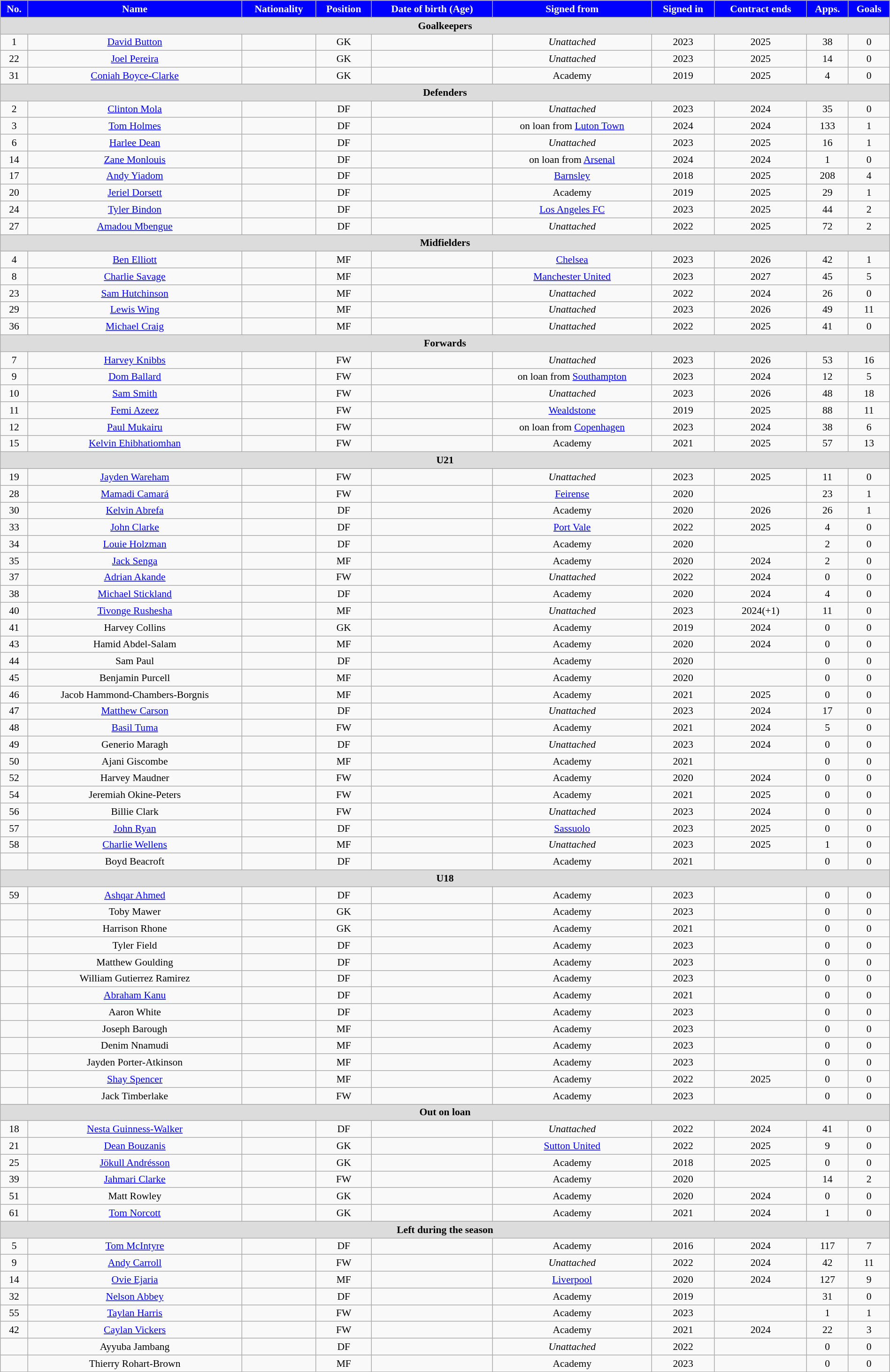<table class="wikitable"  style="text-align:center; font-size:90%; width:100%;">
<tr>
<th style="background:#00f; color:white; text-align:center;">No.</th>
<th style="background:#00f; color:white; text-align:center;">Name</th>
<th style="background:#00f; color:white; text-align:center;">Nationality</th>
<th style="background:#00f; color:white; text-align:center;">Position</th>
<th style="background:#00f; color:white; text-align:center;">Date of birth (Age)</th>
<th style="background:#00f; color:white; text-align:center;">Signed from</th>
<th style="background:#00f; color:white; text-align:center;">Signed in</th>
<th style="background:#00f; color:white; text-align:center;">Contract ends</th>
<th style="background:#00f; color:white; text-align:center;">Apps.</th>
<th style="background:#00f; color:white; text-align:center;">Goals</th>
</tr>
<tr>
<th colspan="11"  style="background:#dcdcdc; text-align:center;">Goalkeepers</th>
</tr>
<tr>
<td>1</td>
<td><a href='#'>David Button</a></td>
<td></td>
<td>GK</td>
<td></td>
<td><em>Unattached</em></td>
<td>2023</td>
<td>2025</td>
<td>38</td>
<td>0</td>
</tr>
<tr>
<td>22</td>
<td><a href='#'>Joel Pereira</a></td>
<td></td>
<td>GK</td>
<td></td>
<td><em>Unattached</em></td>
<td>2023</td>
<td>2025</td>
<td>14</td>
<td>0</td>
</tr>
<tr>
<td>31</td>
<td><a href='#'>Coniah Boyce-Clarke</a></td>
<td></td>
<td>GK</td>
<td></td>
<td>Academy</td>
<td>2019</td>
<td>2025</td>
<td>4</td>
<td>0</td>
</tr>
<tr>
<th colspan="11"  style="background:#dcdcdc; text-align:center;">Defenders</th>
</tr>
<tr>
<td>2</td>
<td><a href='#'>Clinton Mola</a></td>
<td></td>
<td>DF</td>
<td></td>
<td><em>Unattached</em></td>
<td>2023</td>
<td>2024</td>
<td>35</td>
<td>0</td>
</tr>
<tr>
<td>3</td>
<td><a href='#'>Tom Holmes</a></td>
<td></td>
<td>DF</td>
<td></td>
<td>on loan from <a href='#'>Luton Town</a></td>
<td>2024</td>
<td>2024</td>
<td>133</td>
<td>1</td>
</tr>
<tr>
<td>6</td>
<td><a href='#'>Harlee Dean</a></td>
<td></td>
<td>DF</td>
<td></td>
<td><em>Unattached</em></td>
<td>2023</td>
<td>2025</td>
<td>16</td>
<td>1</td>
</tr>
<tr>
<td>14</td>
<td><a href='#'>Zane Monlouis</a></td>
<td></td>
<td>DF</td>
<td></td>
<td>on loan from <a href='#'>Arsenal</a></td>
<td>2024</td>
<td>2024</td>
<td>1</td>
<td>0</td>
</tr>
<tr>
<td>17</td>
<td><a href='#'>Andy Yiadom</a></td>
<td></td>
<td>DF</td>
<td></td>
<td><a href='#'>Barnsley</a></td>
<td>2018</td>
<td>2025</td>
<td>208</td>
<td>4</td>
</tr>
<tr>
<td>20</td>
<td><a href='#'>Jeriel Dorsett</a></td>
<td></td>
<td>DF</td>
<td></td>
<td>Academy</td>
<td>2019</td>
<td>2025</td>
<td>29</td>
<td>1</td>
</tr>
<tr>
<td>24</td>
<td><a href='#'>Tyler Bindon</a></td>
<td></td>
<td>DF</td>
<td></td>
<td><a href='#'>Los Angeles FC</a></td>
<td>2023</td>
<td>2025</td>
<td>44</td>
<td>2</td>
</tr>
<tr>
<td>27</td>
<td><a href='#'>Amadou Mbengue</a></td>
<td></td>
<td>DF</td>
<td></td>
<td><em>Unattached</em></td>
<td>2022</td>
<td>2025</td>
<td>72</td>
<td>2</td>
</tr>
<tr>
<th colspan="11"  style="background:#dcdcdc; text-align:center;">Midfielders</th>
</tr>
<tr>
<td>4</td>
<td><a href='#'>Ben Elliott</a></td>
<td></td>
<td>MF</td>
<td></td>
<td><a href='#'>Chelsea</a></td>
<td>2023</td>
<td>2026</td>
<td>42</td>
<td>1</td>
</tr>
<tr>
<td>8</td>
<td><a href='#'>Charlie Savage</a></td>
<td></td>
<td>MF</td>
<td></td>
<td><a href='#'>Manchester United</a></td>
<td>2023</td>
<td>2027</td>
<td>45</td>
<td>5</td>
</tr>
<tr>
<td>23</td>
<td><a href='#'>Sam Hutchinson</a></td>
<td></td>
<td>MF</td>
<td></td>
<td><em>Unattached</em></td>
<td>2022</td>
<td>2024</td>
<td>26</td>
<td>0</td>
</tr>
<tr>
<td>29</td>
<td><a href='#'>Lewis Wing</a></td>
<td></td>
<td>MF</td>
<td></td>
<td><em>Unattached</em></td>
<td>2023</td>
<td>2026</td>
<td>49</td>
<td>11</td>
</tr>
<tr>
<td>36</td>
<td><a href='#'>Michael Craig</a></td>
<td></td>
<td>MF</td>
<td></td>
<td><em>Unattached</em></td>
<td>2022</td>
<td>2025</td>
<td>41</td>
<td>0</td>
</tr>
<tr>
<th colspan="11"  style="background:#dcdcdc; text-align:center;">Forwards</th>
</tr>
<tr>
<td>7</td>
<td><a href='#'>Harvey Knibbs</a></td>
<td></td>
<td>FW</td>
<td></td>
<td><em>Unattached</em></td>
<td>2023</td>
<td>2026</td>
<td>53</td>
<td>16</td>
</tr>
<tr>
<td>9</td>
<td><a href='#'>Dom Ballard</a></td>
<td></td>
<td>FW</td>
<td></td>
<td>on loan from <a href='#'>Southampton</a></td>
<td>2023</td>
<td>2024</td>
<td>12</td>
<td>5</td>
</tr>
<tr>
<td>10</td>
<td><a href='#'>Sam Smith</a></td>
<td></td>
<td>FW</td>
<td></td>
<td><em>Unattached</em></td>
<td>2023</td>
<td>2026</td>
<td>48</td>
<td>18</td>
</tr>
<tr>
<td>11</td>
<td><a href='#'>Femi Azeez</a></td>
<td></td>
<td>FW</td>
<td></td>
<td><a href='#'>Wealdstone</a></td>
<td>2019</td>
<td>2025</td>
<td>88</td>
<td>11</td>
</tr>
<tr>
<td>12</td>
<td><a href='#'>Paul Mukairu</a></td>
<td></td>
<td>FW</td>
<td></td>
<td>on loan from <a href='#'>Copenhagen</a></td>
<td>2023</td>
<td>2024</td>
<td>38</td>
<td>6</td>
</tr>
<tr>
<td>15</td>
<td><a href='#'>Kelvin Ehibhatiomhan</a></td>
<td></td>
<td>FW</td>
<td></td>
<td>Academy</td>
<td>2021</td>
<td>2025</td>
<td>57</td>
<td>13</td>
</tr>
<tr>
<th colspan="11"  style="background:#dcdcdc; text-align:center;">U21</th>
</tr>
<tr>
<td>19</td>
<td><a href='#'>Jayden Wareham</a></td>
<td></td>
<td>FW</td>
<td></td>
<td><em>Unattached</em></td>
<td>2023</td>
<td>2025</td>
<td>11</td>
<td>0</td>
</tr>
<tr>
<td>28</td>
<td><a href='#'>Mamadi Camará</a></td>
<td></td>
<td>FW</td>
<td></td>
<td><a href='#'>Feirense</a></td>
<td>2020</td>
<td></td>
<td>23</td>
<td>1</td>
</tr>
<tr>
<td>30</td>
<td><a href='#'>Kelvin Abrefa</a></td>
<td></td>
<td>DF</td>
<td></td>
<td>Academy</td>
<td>2020</td>
<td>2026</td>
<td>26</td>
<td>1</td>
</tr>
<tr>
<td>33</td>
<td><a href='#'>John Clarke</a></td>
<td></td>
<td>DF</td>
<td></td>
<td><a href='#'>Port Vale</a></td>
<td>2022</td>
<td>2025</td>
<td>4</td>
<td>0</td>
</tr>
<tr>
<td>34</td>
<td><a href='#'>Louie Holzman</a></td>
<td></td>
<td>DF</td>
<td></td>
<td>Academy</td>
<td>2020</td>
<td></td>
<td>2</td>
<td>0</td>
</tr>
<tr>
<td>35</td>
<td><a href='#'>Jack Senga</a></td>
<td></td>
<td>MF</td>
<td></td>
<td>Academy</td>
<td>2020</td>
<td>2024</td>
<td>2</td>
<td>0</td>
</tr>
<tr>
<td>37</td>
<td><a href='#'>Adrian Akande</a></td>
<td></td>
<td>FW</td>
<td></td>
<td><em>Unattached</em></td>
<td>2022</td>
<td>2024</td>
<td>0</td>
<td>0</td>
</tr>
<tr>
<td>38</td>
<td><a href='#'>Michael Stickland</a></td>
<td></td>
<td>DF</td>
<td></td>
<td>Academy</td>
<td>2020</td>
<td>2024</td>
<td>4</td>
<td>0</td>
</tr>
<tr>
<td>40</td>
<td><a href='#'>Tivonge Rushesha</a></td>
<td></td>
<td>MF</td>
<td></td>
<td><em>Unattached</em></td>
<td>2023</td>
<td>2024(+1)</td>
<td>11</td>
<td>0</td>
</tr>
<tr>
<td>41</td>
<td>Harvey Collins</td>
<td></td>
<td>GK</td>
<td></td>
<td>Academy</td>
<td>2019</td>
<td>2024</td>
<td>0</td>
<td>0</td>
</tr>
<tr>
<td>43</td>
<td>Hamid Abdel-Salam</td>
<td></td>
<td>MF</td>
<td></td>
<td>Academy</td>
<td>2020</td>
<td>2024</td>
<td>0</td>
<td>0</td>
</tr>
<tr>
<td>44</td>
<td>Sam Paul</td>
<td></td>
<td>DF</td>
<td></td>
<td>Academy</td>
<td>2020</td>
<td></td>
<td>0</td>
<td>0</td>
</tr>
<tr>
<td>45</td>
<td>Benjamin Purcell</td>
<td></td>
<td>MF</td>
<td></td>
<td>Academy</td>
<td>2020</td>
<td></td>
<td>0</td>
<td>0</td>
</tr>
<tr>
<td>46</td>
<td>Jacob Hammond-Chambers-Borgnis</td>
<td></td>
<td>MF</td>
<td></td>
<td>Academy</td>
<td>2021</td>
<td>2025</td>
<td>0</td>
<td>0</td>
</tr>
<tr>
<td>47</td>
<td><a href='#'>Matthew Carson</a></td>
<td></td>
<td>DF</td>
<td></td>
<td><em>Unattached</em></td>
<td>2023</td>
<td>2024</td>
<td>17</td>
<td>0</td>
</tr>
<tr>
<td>48</td>
<td><a href='#'>Basil Tuma</a></td>
<td></td>
<td>FW</td>
<td></td>
<td>Academy</td>
<td>2021</td>
<td>2024</td>
<td>5</td>
<td>0</td>
</tr>
<tr>
<td>49</td>
<td>Generio Maragh</td>
<td></td>
<td>DF</td>
<td></td>
<td><em>Unattached</em></td>
<td>2023</td>
<td>2024</td>
<td>0</td>
<td>0</td>
</tr>
<tr>
<td>50</td>
<td>Ajani Giscombe</td>
<td></td>
<td>MF</td>
<td></td>
<td>Academy</td>
<td>2021</td>
<td></td>
<td>0</td>
<td>0</td>
</tr>
<tr>
<td>52</td>
<td>Harvey Maudner</td>
<td></td>
<td>FW</td>
<td></td>
<td>Academy</td>
<td>2020</td>
<td>2024</td>
<td>0</td>
<td>0</td>
</tr>
<tr>
<td>54</td>
<td>Jeremiah Okine-Peters</td>
<td></td>
<td>FW</td>
<td></td>
<td>Academy</td>
<td>2021</td>
<td>2025</td>
<td>0</td>
<td>0</td>
</tr>
<tr>
<td>56</td>
<td>Billie Clark</td>
<td></td>
<td>FW</td>
<td></td>
<td><em>Unattached</em></td>
<td>2023</td>
<td>2024</td>
<td>0</td>
<td>0</td>
</tr>
<tr>
<td>57</td>
<td><a href='#'>John Ryan</a></td>
<td></td>
<td>DF</td>
<td></td>
<td><a href='#'>Sassuolo</a></td>
<td>2023</td>
<td>2025</td>
<td>0</td>
<td>0</td>
</tr>
<tr>
<td>58</td>
<td><a href='#'>Charlie Wellens</a></td>
<td></td>
<td>MF</td>
<td></td>
<td><em>Unattached</em></td>
<td>2023</td>
<td>2025</td>
<td>1</td>
<td>0</td>
</tr>
<tr>
<td></td>
<td>Boyd Beacroft</td>
<td></td>
<td>DF</td>
<td></td>
<td>Academy</td>
<td>2021</td>
<td></td>
<td>0</td>
<td>0</td>
</tr>
<tr>
<th colspan="11"  style="background:#dcdcdc; text-align:center;">U18</th>
</tr>
<tr>
<td>59</td>
<td><a href='#'>Ashqar Ahmed</a></td>
<td></td>
<td>DF</td>
<td></td>
<td>Academy</td>
<td>2023</td>
<td></td>
<td>0</td>
<td>0</td>
</tr>
<tr>
<td></td>
<td>Toby Mawer</td>
<td></td>
<td>GK</td>
<td></td>
<td>Academy</td>
<td>2023</td>
<td></td>
<td>0</td>
<td>0</td>
</tr>
<tr>
<td></td>
<td>Harrison Rhone</td>
<td></td>
<td>GK</td>
<td></td>
<td>Academy</td>
<td>2021</td>
<td></td>
<td>0</td>
<td>0</td>
</tr>
<tr>
<td></td>
<td>Tyler Field</td>
<td></td>
<td>DF</td>
<td></td>
<td>Academy</td>
<td>2023</td>
<td></td>
<td>0</td>
<td>0</td>
</tr>
<tr>
<td></td>
<td>Matthew Goulding</td>
<td></td>
<td>DF</td>
<td></td>
<td>Academy</td>
<td>2023</td>
<td></td>
<td>0</td>
<td>0</td>
</tr>
<tr>
<td></td>
<td>William Gutierrez Ramirez</td>
<td></td>
<td>DF</td>
<td></td>
<td>Academy</td>
<td>2023</td>
<td></td>
<td>0</td>
<td>0</td>
</tr>
<tr>
<td></td>
<td><a href='#'>Abraham Kanu</a></td>
<td></td>
<td>DF</td>
<td></td>
<td>Academy</td>
<td>2021</td>
<td></td>
<td>0</td>
<td>0</td>
</tr>
<tr>
<td></td>
<td>Aaron White</td>
<td></td>
<td>DF</td>
<td></td>
<td>Academy</td>
<td>2023</td>
<td></td>
<td>0</td>
<td>0</td>
</tr>
<tr>
<td></td>
<td>Joseph Barough</td>
<td></td>
<td>MF</td>
<td></td>
<td>Academy</td>
<td>2023</td>
<td></td>
<td>0</td>
<td>0</td>
</tr>
<tr>
<td></td>
<td>Denim Nnamudi</td>
<td></td>
<td>MF</td>
<td></td>
<td>Academy</td>
<td>2023</td>
<td></td>
<td>0</td>
<td>0</td>
</tr>
<tr>
<td></td>
<td>Jayden Porter-Atkinson</td>
<td></td>
<td>MF</td>
<td></td>
<td>Academy</td>
<td>2023</td>
<td></td>
<td>0</td>
<td>0</td>
</tr>
<tr>
<td></td>
<td><a href='#'>Shay Spencer</a></td>
<td></td>
<td>MF</td>
<td></td>
<td>Academy</td>
<td>2022</td>
<td>2025</td>
<td>0</td>
<td>0</td>
</tr>
<tr>
<td></td>
<td>Jack Timberlake</td>
<td></td>
<td>FW</td>
<td></td>
<td>Academy</td>
<td>2023</td>
<td></td>
<td>0</td>
<td>0</td>
</tr>
<tr>
<th colspan="11"  style="background:#dcdcdc; text-align:center;">Out on loan</th>
</tr>
<tr>
<td>18</td>
<td><a href='#'>Nesta Guinness-Walker</a></td>
<td></td>
<td>DF</td>
<td></td>
<td><em>Unattached</em></td>
<td>2022</td>
<td>2024</td>
<td>41</td>
<td>0</td>
</tr>
<tr>
<td>21</td>
<td><a href='#'>Dean Bouzanis</a></td>
<td></td>
<td>GK</td>
<td></td>
<td><a href='#'>Sutton United</a></td>
<td>2022</td>
<td>2025</td>
<td>9</td>
<td>0</td>
</tr>
<tr>
<td>25</td>
<td><a href='#'>Jökull Andrésson</a></td>
<td></td>
<td>GK</td>
<td></td>
<td>Academy</td>
<td>2018</td>
<td>2025</td>
<td>0</td>
<td>0</td>
</tr>
<tr>
<td>39</td>
<td><a href='#'>Jahmari Clarke</a></td>
<td></td>
<td>FW</td>
<td></td>
<td>Academy</td>
<td>2020</td>
<td></td>
<td>14</td>
<td>2</td>
</tr>
<tr>
<td>51</td>
<td>Matt Rowley</td>
<td></td>
<td>GK</td>
<td></td>
<td>Academy</td>
<td>2020</td>
<td>2024</td>
<td>0</td>
<td>0</td>
</tr>
<tr>
<td>61</td>
<td><a href='#'>Tom Norcott</a></td>
<td></td>
<td>GK</td>
<td></td>
<td>Academy</td>
<td>2021</td>
<td>2024</td>
<td>1</td>
<td>0</td>
</tr>
<tr>
<th colspan="11"  style="background:#dcdcdc; text-align:center;">Left during the season</th>
</tr>
<tr>
<td>5</td>
<td><a href='#'>Tom McIntyre</a></td>
<td></td>
<td>DF</td>
<td></td>
<td>Academy</td>
<td>2016</td>
<td>2024</td>
<td>117</td>
<td>7</td>
</tr>
<tr>
<td>9</td>
<td><a href='#'>Andy Carroll</a></td>
<td></td>
<td>FW</td>
<td></td>
<td><em>Unattached</em></td>
<td>2022</td>
<td>2024</td>
<td>42</td>
<td>11</td>
</tr>
<tr>
<td>14</td>
<td><a href='#'>Ovie Ejaria</a></td>
<td></td>
<td>MF</td>
<td></td>
<td><a href='#'>Liverpool</a></td>
<td>2020</td>
<td>2024</td>
<td>127</td>
<td>9</td>
</tr>
<tr>
<td>32</td>
<td><a href='#'>Nelson Abbey</a></td>
<td></td>
<td>DF</td>
<td></td>
<td>Academy</td>
<td>2019</td>
<td></td>
<td>31</td>
<td>0</td>
</tr>
<tr>
<td>55</td>
<td><a href='#'>Taylan Harris</a></td>
<td></td>
<td>FW</td>
<td></td>
<td>Academy</td>
<td>2023</td>
<td></td>
<td>1</td>
<td>1</td>
</tr>
<tr>
<td>42</td>
<td><a href='#'>Caylan Vickers</a></td>
<td></td>
<td>FW</td>
<td></td>
<td>Academy</td>
<td>2021</td>
<td>2024</td>
<td>22</td>
<td>3</td>
</tr>
<tr>
<td></td>
<td>Ayyuba Jambang</td>
<td></td>
<td>DF</td>
<td></td>
<td><em>Unattached</em></td>
<td>2022</td>
<td></td>
<td>0</td>
<td>0</td>
</tr>
<tr>
<td></td>
<td>Thierry Rohart-Brown</td>
<td></td>
<td>MF</td>
<td></td>
<td>Academy</td>
<td>2023</td>
<td></td>
<td>0</td>
<td>0</td>
</tr>
</table>
